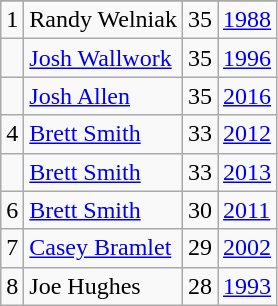<table class="wikitable">
<tr>
</tr>
<tr>
<td>1</td>
<td>Randy Welniak</td>
<td><abbr>35</abbr></td>
<td><a href='#'>1988</a></td>
</tr>
<tr>
<td></td>
<td><a href='#'>Josh Wallwork</a></td>
<td><abbr>35</abbr></td>
<td><a href='#'>1996</a></td>
</tr>
<tr>
<td></td>
<td><a href='#'>Josh Allen</a></td>
<td><abbr>35</abbr></td>
<td><a href='#'>2016</a></td>
</tr>
<tr>
<td>4</td>
<td><a href='#'>Brett Smith</a></td>
<td><abbr>33</abbr></td>
<td><a href='#'>2012</a></td>
</tr>
<tr>
<td></td>
<td><a href='#'>Brett Smith</a></td>
<td><abbr>33</abbr></td>
<td><a href='#'>2013</a></td>
</tr>
<tr>
<td>6</td>
<td><a href='#'>Brett Smith</a></td>
<td><abbr>30</abbr></td>
<td><a href='#'>2011</a></td>
</tr>
<tr>
<td>7</td>
<td><a href='#'>Casey Bramlet</a></td>
<td><abbr>29</abbr></td>
<td><a href='#'>2002</a></td>
</tr>
<tr>
<td>8</td>
<td>Joe Hughes</td>
<td><abbr>28</abbr></td>
<td><a href='#'>1993</a></td>
</tr>
</table>
